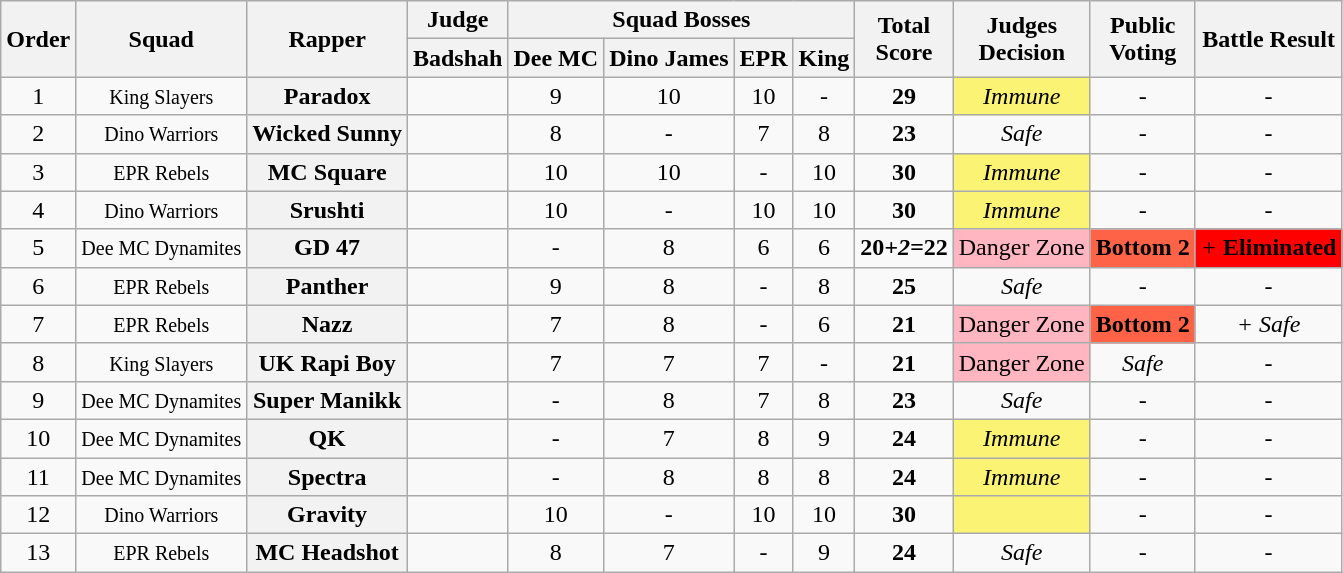<table class="wikitable sortable" style="text-align:center">
<tr>
<th rowspan="2">Order</th>
<th rowspan="2">Squad</th>
<th rowspan="2">Rapper</th>
<th>Judge</th>
<th colspan="4">Squad Bosses</th>
<th rowspan="2">Total<br>Score</th>
<th rowspan="2">Judges<br>Decision</th>
<th rowspan="2">Public<br>Voting</th>
<th rowspan="2">Battle Result</th>
</tr>
<tr>
<th>Badshah</th>
<th>Dee MC</th>
<th>Dino James</th>
<th>EPR</th>
<th>King</th>
</tr>
<tr>
<td>1</td>
<td><small>King Slayers</small></td>
<th>Paradox</th>
<td></td>
<td>9</td>
<td>10</td>
<td>10</td>
<td>-</td>
<td><strong>29</strong></td>
<td bgcolor="#fbf373"><em>Immune</em></td>
<td>-</td>
<td>-</td>
</tr>
<tr>
<td>2</td>
<td><small>Dino Warriors</small></td>
<th>Wicked Sunny</th>
<td></td>
<td>8</td>
<td>-</td>
<td>7</td>
<td>8</td>
<td><strong>23</strong></td>
<td><em>Safe</em></td>
<td>-</td>
<td>-</td>
</tr>
<tr>
<td>3</td>
<td><small>EPR Rebels</small></td>
<th>MC Square</th>
<td></td>
<td>10</td>
<td>10</td>
<td>-</td>
<td>10</td>
<td><strong>30</strong></td>
<td bgcolor="#fbf373"><em>Immune</em></td>
<td>-</td>
<td>-</td>
</tr>
<tr>
<td>4</td>
<td><small>Dino Warriors</small></td>
<th>Srushti</th>
<td></td>
<td>10</td>
<td>-</td>
<td>10</td>
<td>10</td>
<td><strong>30</strong></td>
<td bgcolor="#fbf373"><em>Immune</em></td>
<td>-</td>
<td>-</td>
</tr>
<tr>
<td>5</td>
<td><small>Dee MC Dynamites</small></td>
<th>GD 47</th>
<td></td>
<td>-</td>
<td>8</td>
<td>6</td>
<td>6</td>
<td><strong>20<em>+2=</em>22</strong></td>
<td bgcolor="lightpink">Danger Zone</td>
<td bgcolor="tomato"><strong>Bottom 2</strong></td>
<td bgcolor="red"> <em>+</em> <strong>Eliminated</strong></td>
</tr>
<tr>
<td>6</td>
<td><small>EPR Rebels</small></td>
<th>Panther</th>
<td></td>
<td>9</td>
<td>8</td>
<td>-</td>
<td>8</td>
<td><strong>25</strong></td>
<td><em>Safe</em></td>
<td>-</td>
<td>-</td>
</tr>
<tr>
<td>7</td>
<td><small>EPR Rebels</small></td>
<th>Nazz</th>
<td></td>
<td>7</td>
<td>8</td>
<td>-</td>
<td>6</td>
<td><strong>21</strong></td>
<td bgcolor="lightpink">Danger Zone</td>
<td bgcolor="tomato"><strong>Bottom 2</strong></td>
<td> <em>+ Safe</em></td>
</tr>
<tr>
<td>8</td>
<td><small>King Slayers</small></td>
<th>UK Rapi Boy</th>
<td></td>
<td>7</td>
<td>7</td>
<td>7</td>
<td>-</td>
<td><strong>21</strong></td>
<td bgcolor="lightpink">Danger Zone</td>
<td><em>Safe</em></td>
<td>-</td>
</tr>
<tr>
<td>9</td>
<td><small>Dee MC Dynamites</small></td>
<th>Super Manikk</th>
<td></td>
<td>-</td>
<td>8</td>
<td>7</td>
<td>8</td>
<td><strong>23</strong></td>
<td><em>Safe</em></td>
<td>-</td>
<td>-</td>
</tr>
<tr>
<td>10</td>
<td><small>Dee MC Dynamites</small></td>
<th>QK</th>
<td></td>
<td>-</td>
<td>7</td>
<td>8</td>
<td>9</td>
<td><strong>24</strong></td>
<td bgcolor="#fbf373"><em>Immune</em></td>
<td>-</td>
<td>-</td>
</tr>
<tr>
<td>11</td>
<td><small>Dee MC Dynamites</small></td>
<th>Spectra</th>
<td></td>
<td>-</td>
<td>8</td>
<td>8</td>
<td>8</td>
<td><strong>24</strong></td>
<td bgcolor="#fbf373"><em>Immune</em></td>
<td>-</td>
<td>-</td>
</tr>
<tr>
<td>12</td>
<td><small>Dino Warriors</small></td>
<th>Gravity</th>
<td></td>
<td>10</td>
<td>-</td>
<td>10</td>
<td>10</td>
<td><strong>30</strong></td>
<td bgcolor="#fbf373"><strong></strong></td>
<td>-</td>
<td>-</td>
</tr>
<tr>
<td>13</td>
<td><small>EPR Rebels</small></td>
<th>MC Headshot</th>
<td></td>
<td>8</td>
<td>7</td>
<td>-</td>
<td>9</td>
<td><strong>24</strong></td>
<td><em>Safe</em></td>
<td>-</td>
<td>-</td>
</tr>
</table>
